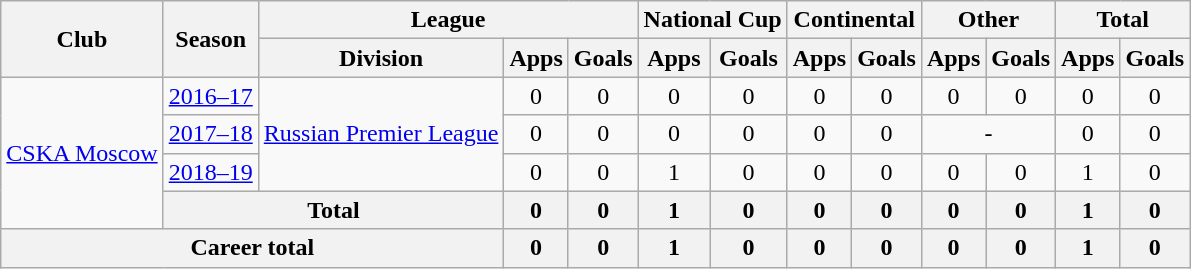<table class="wikitable" style="text-align: center;">
<tr>
<th rowspan="2">Club</th>
<th rowspan="2">Season</th>
<th colspan="3">League</th>
<th colspan="2">National Cup</th>
<th colspan="2">Continental</th>
<th colspan="2">Other</th>
<th colspan="2">Total</th>
</tr>
<tr>
<th>Division</th>
<th>Apps</th>
<th>Goals</th>
<th>Apps</th>
<th>Goals</th>
<th>Apps</th>
<th>Goals</th>
<th>Apps</th>
<th>Goals</th>
<th>Apps</th>
<th>Goals</th>
</tr>
<tr>
<td rowspan="4" valign="center"><a href='#'>CSKA Moscow</a></td>
<td><a href='#'>2016–17</a></td>
<td rowspan="3" valign="center"><a href='#'>Russian Premier League</a></td>
<td>0</td>
<td>0</td>
<td>0</td>
<td>0</td>
<td>0</td>
<td>0</td>
<td>0</td>
<td>0</td>
<td>0</td>
<td>0</td>
</tr>
<tr>
<td><a href='#'>2017–18</a></td>
<td>0</td>
<td>0</td>
<td>0</td>
<td>0</td>
<td>0</td>
<td>0</td>
<td colspan="2">-</td>
<td>0</td>
<td>0</td>
</tr>
<tr>
<td><a href='#'>2018–19</a></td>
<td>0</td>
<td>0</td>
<td>1</td>
<td>0</td>
<td>0</td>
<td>0</td>
<td>0</td>
<td>0</td>
<td>1</td>
<td>0</td>
</tr>
<tr>
<th colspan="2">Total</th>
<th>0</th>
<th>0</th>
<th>1</th>
<th>0</th>
<th>0</th>
<th>0</th>
<th>0</th>
<th>0</th>
<th>1</th>
<th>0</th>
</tr>
<tr>
<th colspan="3">Career total</th>
<th>0</th>
<th>0</th>
<th>1</th>
<th>0</th>
<th>0</th>
<th>0</th>
<th>0</th>
<th>0</th>
<th>1</th>
<th>0</th>
</tr>
</table>
